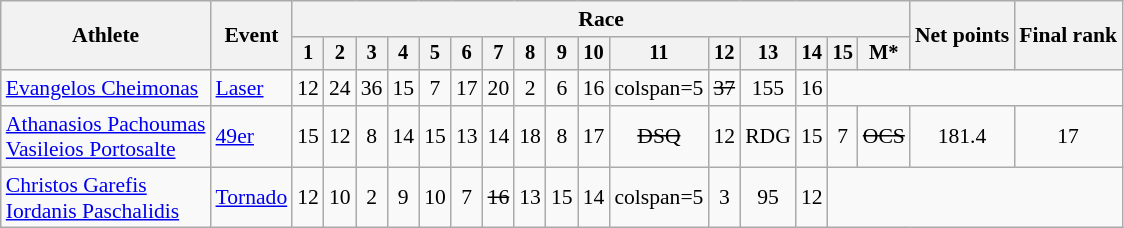<table class="wikitable" style="font-size:90%">
<tr>
<th rowspan=2>Athlete</th>
<th rowspan=2>Event</th>
<th colspan=16>Race</th>
<th rowspan=2>Net points</th>
<th rowspan=2>Final rank</th>
</tr>
<tr style="font-size:95%">
<th>1</th>
<th>2</th>
<th>3</th>
<th>4</th>
<th>5</th>
<th>6</th>
<th>7</th>
<th>8</th>
<th>9</th>
<th>10</th>
<th>11</th>
<th>12</th>
<th>13</th>
<th>14</th>
<th>15</th>
<th>M*</th>
</tr>
<tr align=center>
<td align=left><a href='#'>Evangelos Cheimonas</a></td>
<td align=left><a href='#'>Laser</a></td>
<td>12</td>
<td>24</td>
<td>36</td>
<td>15</td>
<td>7</td>
<td>17</td>
<td>20</td>
<td>2</td>
<td>6</td>
<td>16</td>
<td>colspan=5 </td>
<td><s>37</s></td>
<td>155</td>
<td>16</td>
</tr>
<tr align=center>
<td align=left><a href='#'>Athanasios Pachoumas</a><br><a href='#'>Vasileios Portosalte</a></td>
<td align=left><a href='#'>49er</a></td>
<td>15</td>
<td>12</td>
<td>8</td>
<td>14</td>
<td>15</td>
<td>13</td>
<td>14</td>
<td>18</td>
<td>8</td>
<td>17</td>
<td><s>DSQ</s></td>
<td>12</td>
<td>RDG</td>
<td>15</td>
<td>7</td>
<td><s>OCS</s></td>
<td>181.4</td>
<td>17</td>
</tr>
<tr align=center>
<td align=left><a href='#'>Christos Garefis</a><br><a href='#'>Iordanis Paschalidis</a></td>
<td align=left><a href='#'>Tornado</a></td>
<td>12</td>
<td>10</td>
<td>2</td>
<td>9</td>
<td>10</td>
<td>7</td>
<td><s>16</s></td>
<td>13</td>
<td>15</td>
<td>14</td>
<td>colspan=5 </td>
<td>3</td>
<td>95</td>
<td>12</td>
</tr>
</table>
